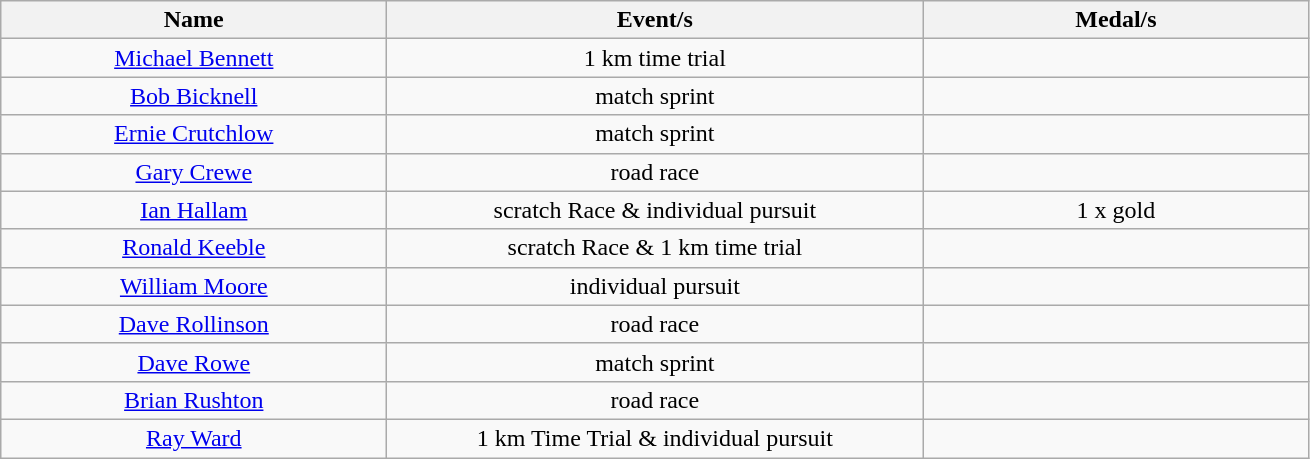<table class="wikitable" style="text-align: center">
<tr>
<th width=250>Name</th>
<th width=350>Event/s</th>
<th width=250>Medal/s</th>
</tr>
<tr>
<td><a href='#'>Michael Bennett</a></td>
<td>1 km time trial</td>
<td></td>
</tr>
<tr>
<td><a href='#'>Bob Bicknell</a></td>
<td>match sprint</td>
<td></td>
</tr>
<tr>
<td><a href='#'>Ernie Crutchlow</a></td>
<td>match sprint</td>
<td></td>
</tr>
<tr>
<td><a href='#'>Gary Crewe</a></td>
<td>road race</td>
<td></td>
</tr>
<tr>
<td><a href='#'>Ian Hallam</a></td>
<td>scratch Race & individual pursuit</td>
<td>1 x gold</td>
</tr>
<tr>
<td><a href='#'>Ronald Keeble</a></td>
<td>scratch Race & 1 km time trial</td>
<td></td>
</tr>
<tr>
<td><a href='#'>William Moore</a></td>
<td>individual pursuit</td>
<td></td>
</tr>
<tr>
<td><a href='#'>Dave Rollinson</a></td>
<td>road race</td>
<td></td>
</tr>
<tr>
<td><a href='#'>Dave Rowe</a></td>
<td>match sprint</td>
<td></td>
</tr>
<tr>
<td><a href='#'>Brian Rushton</a></td>
<td>road race</td>
<td></td>
</tr>
<tr>
<td><a href='#'>Ray Ward</a></td>
<td>1 km Time Trial & individual pursuit</td>
<td></td>
</tr>
</table>
